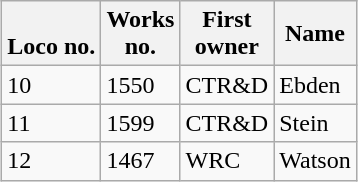<table class="wikitable collapsible sortable" style="margin:0.5em auto;">
<tr>
<th><br>Loco no.</th>
<th>Works<br>no.</th>
<th>First<br>owner</th>
<th>Name</th>
</tr>
<tr>
<td>10</td>
<td>1550</td>
<td>CTR&D</td>
<td>Ebden</td>
</tr>
<tr>
<td>11</td>
<td>1599</td>
<td>CTR&D</td>
<td>Stein</td>
</tr>
<tr>
<td>12</td>
<td>1467</td>
<td>WRC</td>
<td>Watson</td>
</tr>
</table>
